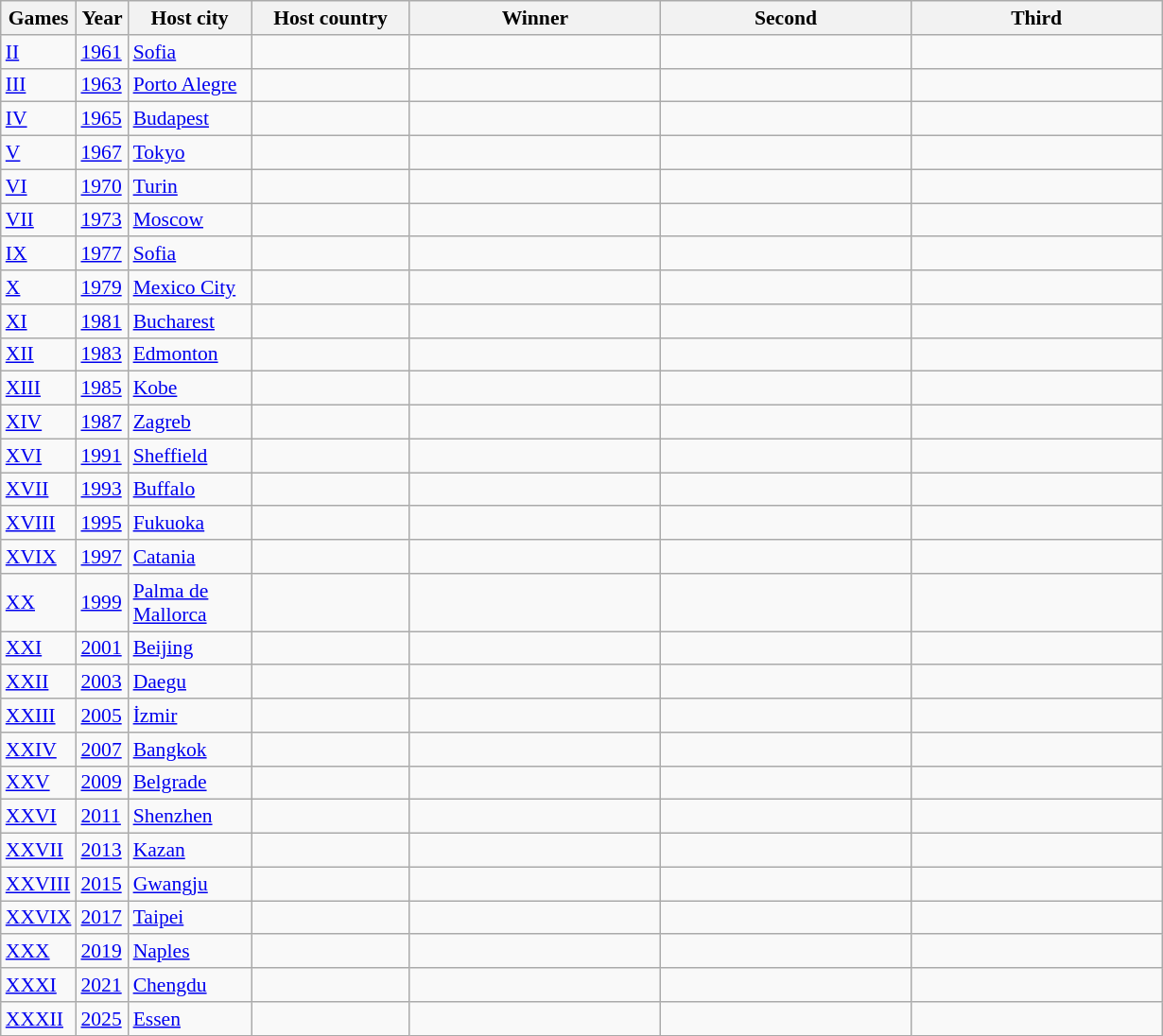<table class=wikitable style=font-size:90%;>
<tr>
<th width=40>Games</th>
<th width=30>Year</th>
<th width=80>Host city</th>
<th width=105>Host country</th>
<th width=170>Winner</th>
<th width=170>Second</th>
<th width=170>Third</th>
</tr>
<tr>
<td><a href='#'>II</a></td>
<td><a href='#'>1961</a></td>
<td><a href='#'>Sofia</a></td>
<td></td>
<td></td>
<td></td>
<td></td>
</tr>
<tr>
<td><a href='#'>III</a></td>
<td><a href='#'>1963</a></td>
<td><a href='#'>Porto Alegre</a></td>
<td></td>
<td></td>
<td></td>
<td></td>
</tr>
<tr>
<td><a href='#'>IV</a></td>
<td><a href='#'>1965</a></td>
<td><a href='#'>Budapest</a></td>
<td></td>
<td></td>
<td></td>
<td></td>
</tr>
<tr>
<td><a href='#'>V</a></td>
<td><a href='#'>1967</a></td>
<td><a href='#'>Tokyo</a></td>
<td></td>
<td></td>
<td></td>
<td></td>
</tr>
<tr>
<td><a href='#'>VI</a></td>
<td><a href='#'>1970</a></td>
<td><a href='#'>Turin</a></td>
<td></td>
<td></td>
<td></td>
<td></td>
</tr>
<tr>
<td><a href='#'>VII</a></td>
<td><a href='#'>1973</a></td>
<td><a href='#'>Moscow</a></td>
<td></td>
<td></td>
<td></td>
<td></td>
</tr>
<tr>
<td><a href='#'>IX</a></td>
<td><a href='#'>1977</a></td>
<td><a href='#'>Sofia</a></td>
<td></td>
<td></td>
<td></td>
<td></td>
</tr>
<tr>
<td><a href='#'>X</a></td>
<td><a href='#'>1979</a></td>
<td><a href='#'>Mexico City</a></td>
<td></td>
<td></td>
<td></td>
<td></td>
</tr>
<tr>
<td><a href='#'>XI</a></td>
<td><a href='#'>1981</a></td>
<td><a href='#'>Bucharest</a></td>
<td></td>
<td></td>
<td></td>
<td></td>
</tr>
<tr>
<td><a href='#'>XII</a></td>
<td><a href='#'>1983</a></td>
<td><a href='#'>Edmonton</a></td>
<td></td>
<td></td>
<td></td>
<td></td>
</tr>
<tr>
<td><a href='#'>XIII</a></td>
<td><a href='#'>1985</a></td>
<td><a href='#'>Kobe</a></td>
<td></td>
<td></td>
<td></td>
<td></td>
</tr>
<tr>
<td><a href='#'>XIV</a></td>
<td><a href='#'>1987</a></td>
<td><a href='#'>Zagreb</a></td>
<td></td>
<td></td>
<td></td>
<td></td>
</tr>
<tr>
<td><a href='#'>XVI</a></td>
<td><a href='#'>1991</a></td>
<td><a href='#'>Sheffield</a></td>
<td></td>
<td></td>
<td></td>
<td></td>
</tr>
<tr>
<td><a href='#'>XVII</a></td>
<td><a href='#'>1993</a></td>
<td><a href='#'>Buffalo</a></td>
<td></td>
<td></td>
<td></td>
<td></td>
</tr>
<tr>
<td><a href='#'>XVIII</a></td>
<td><a href='#'>1995</a></td>
<td><a href='#'>Fukuoka</a></td>
<td></td>
<td></td>
<td></td>
<td></td>
</tr>
<tr>
<td><a href='#'>XVIX</a></td>
<td><a href='#'>1997</a></td>
<td><a href='#'>Catania</a></td>
<td></td>
<td></td>
<td></td>
<td></td>
</tr>
<tr>
<td><a href='#'>XX</a></td>
<td><a href='#'>1999</a></td>
<td><a href='#'>Palma de Mallorca</a></td>
<td></td>
<td></td>
<td></td>
<td></td>
</tr>
<tr>
<td><a href='#'>XXI</a></td>
<td><a href='#'>2001</a></td>
<td><a href='#'>Beijing</a></td>
<td></td>
<td></td>
<td></td>
<td></td>
</tr>
<tr>
<td><a href='#'>XXII</a></td>
<td><a href='#'>2003</a></td>
<td><a href='#'>Daegu</a></td>
<td></td>
<td></td>
<td></td>
<td></td>
</tr>
<tr>
<td><a href='#'>XXIII</a></td>
<td><a href='#'>2005</a></td>
<td><a href='#'>İzmir</a></td>
<td></td>
<td></td>
<td></td>
<td></td>
</tr>
<tr>
<td><a href='#'>XXIV</a></td>
<td><a href='#'>2007</a></td>
<td><a href='#'>Bangkok</a></td>
<td></td>
<td></td>
<td></td>
<td></td>
</tr>
<tr>
<td><a href='#'>XXV</a></td>
<td><a href='#'>2009</a></td>
<td><a href='#'>Belgrade</a></td>
<td></td>
<td></td>
<td></td>
<td></td>
</tr>
<tr>
<td><a href='#'>XXVI</a></td>
<td><a href='#'>2011</a></td>
<td><a href='#'>Shenzhen</a></td>
<td></td>
<td></td>
<td></td>
<td></td>
</tr>
<tr>
<td><a href='#'>XXVII</a></td>
<td><a href='#'>2013</a></td>
<td><a href='#'>Kazan</a></td>
<td></td>
<td></td>
<td></td>
<td></td>
</tr>
<tr>
<td><a href='#'>XXVIII</a></td>
<td><a href='#'>2015</a></td>
<td><a href='#'>Gwangju</a></td>
<td></td>
<td></td>
<td></td>
<td></td>
</tr>
<tr>
<td><a href='#'>XXVIX</a></td>
<td><a href='#'>2017</a></td>
<td><a href='#'>Taipei</a></td>
<td></td>
<td></td>
<td></td>
<td></td>
</tr>
<tr>
<td><a href='#'>XXX</a></td>
<td><a href='#'>2019</a></td>
<td><a href='#'>Naples</a></td>
<td></td>
<td></td>
<td></td>
<td></td>
</tr>
<tr>
<td><a href='#'>XXXI</a></td>
<td><a href='#'>2021</a></td>
<td><a href='#'>Chengdu</a></td>
<td></td>
<td></td>
<td></td>
<td></td>
</tr>
<tr>
<td><a href='#'>XXXII</a></td>
<td><a href='#'>2025</a></td>
<td><a href='#'>Essen</a></td>
<td></td>
<td></td>
<td></td>
<td></td>
</tr>
</table>
